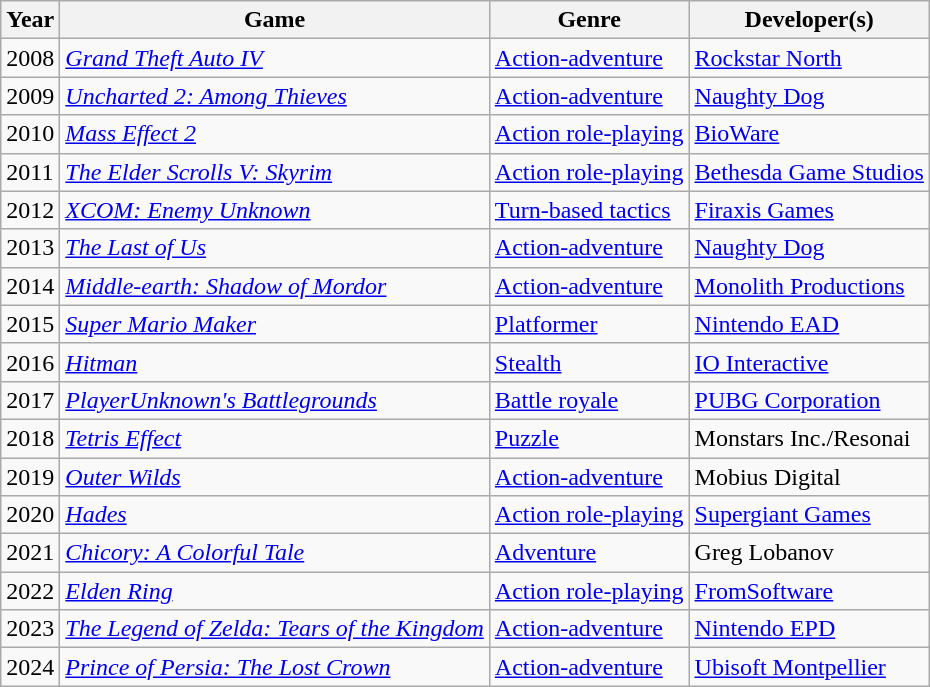<table class="wikitable">
<tr>
<th>Year</th>
<th>Game</th>
<th>Genre</th>
<th>Developer(s)</th>
</tr>
<tr>
<td>2008</td>
<td><em><a href='#'>Grand Theft Auto IV</a></em></td>
<td><a href='#'>Action-adventure</a></td>
<td><a href='#'>Rockstar North</a></td>
</tr>
<tr>
<td>2009</td>
<td><em><a href='#'>Uncharted 2: Among Thieves</a></em></td>
<td><a href='#'>Action-adventure</a></td>
<td><a href='#'>Naughty Dog</a></td>
</tr>
<tr>
<td>2010</td>
<td><em><a href='#'>Mass Effect 2</a></em></td>
<td><a href='#'>Action role-playing</a></td>
<td><a href='#'>BioWare</a></td>
</tr>
<tr>
<td>2011</td>
<td><em> <a href='#'>The Elder Scrolls V: Skyrim</a></em></td>
<td><a href='#'>Action role-playing</a></td>
<td><a href='#'>Bethesda Game Studios</a></td>
</tr>
<tr>
<td>2012</td>
<td><em> <a href='#'>XCOM: Enemy Unknown</a></em></td>
<td><a href='#'>Turn-based tactics</a></td>
<td><a href='#'>Firaxis Games</a></td>
</tr>
<tr>
<td>2013</td>
<td><em> <a href='#'>The Last of Us</a></em></td>
<td><a href='#'>Action-adventure</a></td>
<td><a href='#'>Naughty Dog</a></td>
</tr>
<tr>
<td>2014</td>
<td><em> <a href='#'>Middle-earth: Shadow of Mordor</a></em></td>
<td><a href='#'>Action-adventure</a></td>
<td><a href='#'>Monolith Productions</a></td>
</tr>
<tr>
<td>2015</td>
<td><em> <a href='#'>Super Mario Maker</a></em></td>
<td><a href='#'>Platformer</a></td>
<td><a href='#'>Nintendo EAD</a></td>
</tr>
<tr>
<td>2016</td>
<td><em><a href='#'>Hitman</a></em></td>
<td><a href='#'>Stealth</a></td>
<td><a href='#'>IO Interactive</a></td>
</tr>
<tr>
<td>2017</td>
<td><em><a href='#'>PlayerUnknown's Battlegrounds</a></em></td>
<td><a href='#'>Battle royale</a></td>
<td><a href='#'>PUBG Corporation</a></td>
</tr>
<tr>
<td>2018</td>
<td><em><a href='#'>Tetris Effect</a></em></td>
<td><a href='#'>Puzzle</a></td>
<td>Monstars Inc./Resonai</td>
</tr>
<tr>
<td>2019</td>
<td><em><a href='#'>Outer Wilds</a></em></td>
<td><a href='#'>Action-adventure</a></td>
<td>Mobius Digital</td>
</tr>
<tr>
<td>2020</td>
<td><em><a href='#'>Hades</a></em></td>
<td><a href='#'>Action role-playing</a></td>
<td><a href='#'>Supergiant Games</a></td>
</tr>
<tr>
<td>2021</td>
<td><em><a href='#'>Chicory: A Colorful Tale</a></em></td>
<td><a href='#'>Adventure</a></td>
<td>Greg Lobanov</td>
</tr>
<tr>
<td>2022</td>
<td><em><a href='#'>Elden Ring</a></em></td>
<td><a href='#'>Action role-playing</a></td>
<td><a href='#'>FromSoftware</a></td>
</tr>
<tr>
<td>2023</td>
<td><em><a href='#'>The Legend of Zelda: Tears of the Kingdom</a></em></td>
<td><a href='#'>Action-adventure</a></td>
<td><a href='#'>Nintendo EPD</a></td>
</tr>
<tr>
<td>2024</td>
<td><em><a href='#'>Prince of Persia: The Lost Crown</a></em></td>
<td><a href='#'>Action-adventure</a></td>
<td><a href='#'>Ubisoft Montpellier</a></td>
</tr>
</table>
